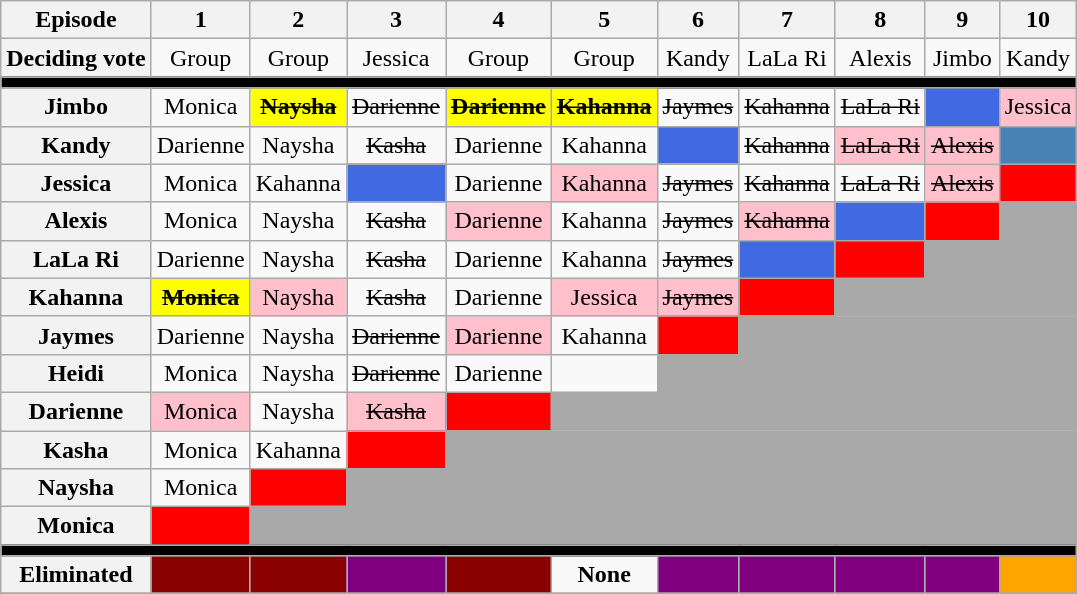<table class="wikitable" style="text-align:center">
<tr>
<th scope="col">Episode</th>
<th scope="col">1</th>
<th scope="col">2</th>
<th scope="col">3</th>
<th scope="col">4</th>
<th scope="col">5</th>
<th scope="col">6</th>
<th scope="col">7</th>
<th scope="col">8</th>
<th scope="col">9</th>
<th scope="col">10</th>
</tr>
<tr>
<th scope="row" nowrap>Deciding vote</th>
<td>Group</td>
<td>Group</td>
<td>Jessica</td>
<td>Group</td>
<td>Group</td>
<td>Kandy</td>
<td>LaLa Ri</td>
<td>Alexis</td>
<td>Jimbo</td>
<td>Kandy</td>
</tr>
<tr>
<td colspan="11" bgcolor="black"></td>
</tr>
<tr>
<th scope="row">Jimbo</th>
<td>Monica</td>
<td bgcolor="yellow"><strong><s>Naysha</s></strong></td>
<td><s>Darienne</s></td>
<td bgcolor="yellow"><strong><s>Darienne</s></strong></td>
<td bgcolor="yellow"><strong><s>Kahanna</s></strong></td>
<td><s>Jaymes</s></td>
<td><s>Kahanna</s></td>
<td><s>LaLa Ri</s></td>
<td bgcolor="royalblue"></td>
<td bgcolor="pink">Jessica</td>
</tr>
<tr>
<th scope="row">Kandy</th>
<td>Darienne</td>
<td>Naysha</td>
<td><s>Kasha</s></td>
<td>Darienne</td>
<td>Kahanna</td>
<td bgcolor="royalblue"></td>
<td><s>Kahanna</s></td>
<td bgcolor="pink"><s>LaLa Ri</s></td>
<td bgcolor="pink"><s>Alexis</s></td>
<td bgcolor="steelblue"></td>
</tr>
<tr>
<th scope="row">Jessica</th>
<td>Monica</td>
<td>Kahanna</td>
<td bgcolor="royalblue"></td>
<td>Darienne</td>
<td bgcolor="pink">Kahanna</td>
<td><s>Jaymes</s></td>
<td><s>Kahanna</s></td>
<td><s>LaLa Ri</s></td>
<td bgcolor="pink"><s>Alexis</s></td>
<td bgcolor="red"></td>
</tr>
<tr>
<th scope="row">Alexis</th>
<td>Monica</td>
<td>Naysha</td>
<td><s>Kasha</s></td>
<td bgcolor="pink">Darienne</td>
<td>Kahanna</td>
<td><s>Jaymes</s></td>
<td bgcolor="pink"><s>Kahanna</s></td>
<td bgcolor="royalblue" nowrap></td>
<td bgcolor="red"></td>
<td colspan="1" bgcolor="darkgray"></td>
</tr>
<tr>
<th scope="row">LaLa Ri</th>
<td>Darienne</td>
<td>Naysha</td>
<td><s>Kasha</s></td>
<td>Darienne</td>
<td>Kahanna</td>
<td><s>Jaymes</s></td>
<td bgcolor="royalblue"></td>
<td bgcolor="red"></td>
<td colspan="2" bgcolor="darkgray"></td>
</tr>
<tr>
<th scope="row">Kahanna</th>
<td bgcolor="yellow"><strong><s>Monica</s></strong></td>
<td bgcolor="pink">Naysha</td>
<td><s>Kasha</s></td>
<td>Darienne</td>
<td bgcolor="pink">Jessica</td>
<td bgcolor="pink"><s>Jaymes</s></td>
<td bgcolor="red"></td>
<td colspan="3" bgcolor="darkgray"></td>
</tr>
<tr>
<th scope="row">Jaymes</th>
<td>Darienne</td>
<td>Naysha</td>
<td><s>Darienne</s></td>
<td bgcolor="pink">Darienne</td>
<td>Kahanna</td>
<td bgcolor="red"></td>
<td colspan="4" bgcolor="darkgray"></td>
</tr>
<tr>
<th scope="row">Heidi</th>
<td>Monica</td>
<td>Naysha</td>
<td><s>Darienne</s></td>
<td>Darienne</td>
<td></td>
<td colspan="5" bgcolor="darkgray"></td>
</tr>
<tr>
<th scope="row">Darienne</th>
<td bgcolor="pink">Monica</td>
<td>Naysha</td>
<td bgcolor="pink"><s>Kasha</s></td>
<td bgcolor="red"></td>
<td colspan="6" bgcolor="darkgray"></td>
</tr>
<tr>
<th scope="row">Kasha</th>
<td>Monica</td>
<td>Kahanna</td>
<td bgcolor="red"></td>
<td colspan="7" bgcolor="darkgray"></td>
</tr>
<tr>
<th scope="row">Naysha</th>
<td>Monica</td>
<td bgcolor="red"></td>
<td colspan="8" bgcolor="darkgray"></td>
</tr>
<tr>
<th scope="row">Monica</th>
<td bgcolor="red"></td>
<td colspan="9" bgcolor="darkgray"></td>
</tr>
<tr>
<td colspan="11" bgcolor="black"></td>
</tr>
<tr>
<th scope="row">Eliminated</th>
<td bgcolor="darkred"><strong></strong></td>
<td bgcolor="darkred"><strong></strong></td>
<td bgcolor="purple"><strong></strong></td>
<td bgcolor="darkred"><strong></strong></td>
<td><strong>None</strong></td>
<td bgcolor="purple"><strong></strong></td>
<td bgcolor="purple"><strong></strong></td>
<td bgcolor="purple"><strong></strong></td>
<td bgcolor="purple"><strong></strong></td>
<td bgcolor="orange"><strong></strong></td>
</tr>
<tr>
</tr>
</table>
